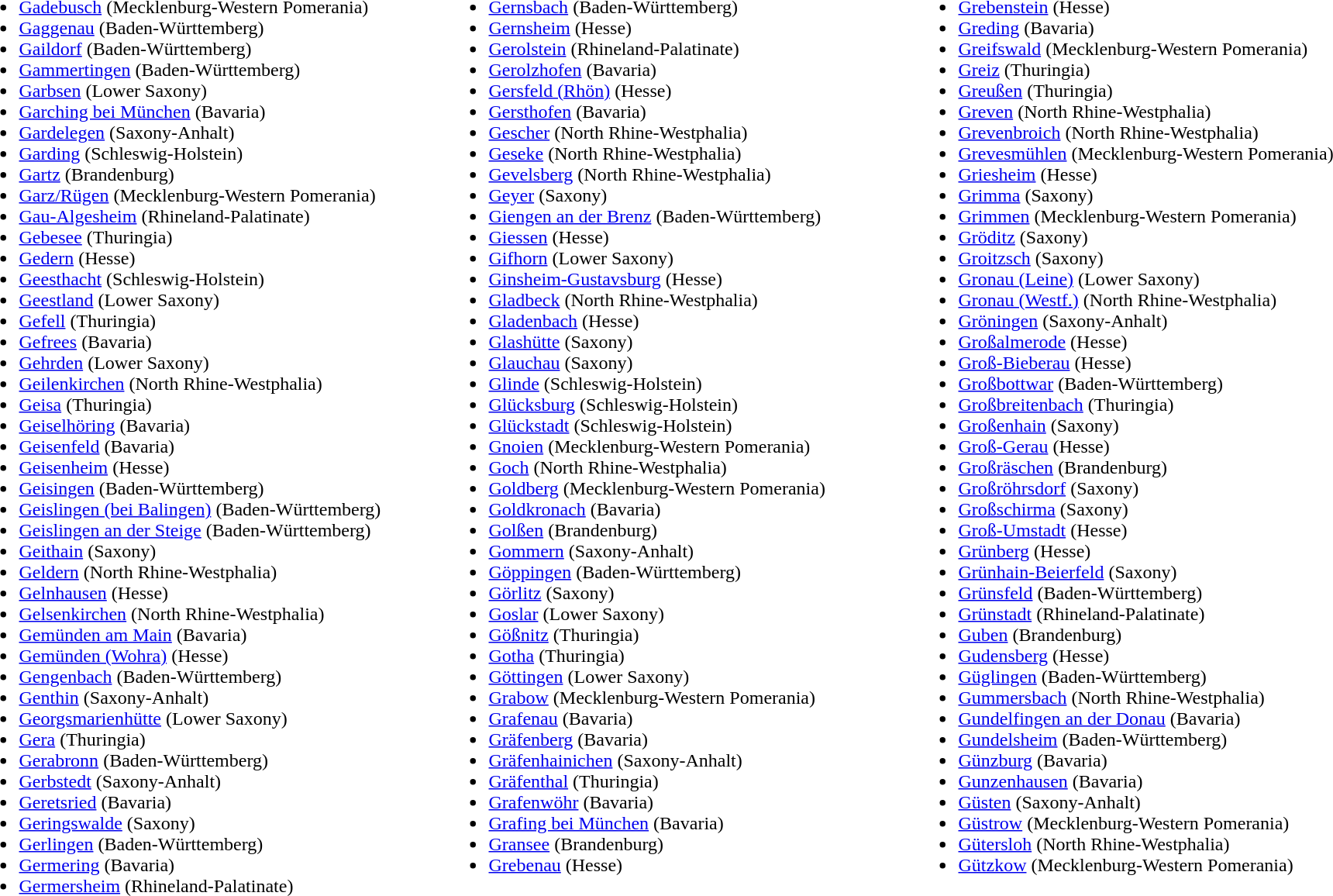<table>
<tr>
<td colspan="3"></td>
</tr>
<tr ---->
<td width="400" valign="top"><br><ul><li><a href='#'>Gadebusch</a> (Mecklenburg-Western Pomerania)</li><li><a href='#'>Gaggenau</a> (Baden-Württemberg)</li><li><a href='#'>Gaildorf</a> (Baden-Württemberg)</li><li><a href='#'>Gammertingen</a> (Baden-Württemberg)</li><li><a href='#'>Garbsen</a> (Lower Saxony)</li><li><a href='#'>Garching bei München</a> (Bavaria)</li><li><a href='#'>Gardelegen</a> (Saxony-Anhalt)</li><li><a href='#'>Garding</a> (Schleswig-Holstein)</li><li><a href='#'>Gartz</a> (Brandenburg)</li><li><a href='#'>Garz/Rügen</a> (Mecklenburg-Western Pomerania)</li><li><a href='#'>Gau-Algesheim</a> (Rhineland-Palatinate)</li><li><a href='#'>Gebesee</a> (Thuringia)</li><li><a href='#'>Gedern</a> (Hesse)</li><li><a href='#'>Geesthacht</a> (Schleswig-Holstein)</li><li><a href='#'>Geestland</a> (Lower Saxony)</li><li><a href='#'>Gefell</a> (Thuringia)</li><li><a href='#'>Gefrees</a> (Bavaria)</li><li><a href='#'>Gehrden</a> (Lower Saxony)</li><li><a href='#'>Geilenkirchen</a> (North Rhine-Westphalia)</li><li><a href='#'>Geisa</a> (Thuringia)</li><li><a href='#'>Geiselhöring</a> (Bavaria)</li><li><a href='#'>Geisenfeld</a> (Bavaria)</li><li><a href='#'>Geisenheim</a> (Hesse)</li><li><a href='#'>Geisingen</a> (Baden-Württemberg)</li><li><a href='#'>Geislingen (bei Balingen)</a> (Baden-Württemberg)</li><li><a href='#'>Geislingen an der Steige</a> (Baden-Württemberg)</li><li><a href='#'>Geithain</a> (Saxony)</li><li><a href='#'>Geldern</a> (North Rhine-Westphalia)</li><li><a href='#'>Gelnhausen</a> (Hesse)</li><li><a href='#'>Gelsenkirchen</a> (North Rhine-Westphalia)</li><li><a href='#'>Gemünden am Main</a> (Bavaria)</li><li><a href='#'>Gemünden (Wohra)</a> (Hesse)</li><li><a href='#'>Gengenbach</a> (Baden-Württemberg)</li><li><a href='#'>Genthin</a> (Saxony-Anhalt)</li><li><a href='#'>Georgsmarienhütte</a> (Lower Saxony)</li><li><a href='#'>Gera</a> (Thuringia)</li><li><a href='#'>Gerabronn</a> (Baden-Württemberg)</li><li><a href='#'>Gerbstedt</a> (Saxony-Anhalt)</li><li><a href='#'>Geretsried</a> (Bavaria)</li><li><a href='#'>Geringswalde</a> (Saxony)</li><li><a href='#'>Gerlingen</a> (Baden-Württemberg)</li><li><a href='#'>Germering</a> (Bavaria)</li><li><a href='#'>Germersheim</a> (Rhineland-Palatinate)</li></ul></td>
<td width="400" valign="top"><br><ul><li><a href='#'>Gernsbach</a> (Baden-Württemberg)</li><li><a href='#'>Gernsheim</a> (Hesse)</li><li><a href='#'>Gerolstein</a> (Rhineland-Palatinate)</li><li><a href='#'>Gerolzhofen</a> (Bavaria)</li><li><a href='#'>Gersfeld (Rhön)</a> (Hesse)</li><li><a href='#'>Gersthofen</a> (Bavaria)</li><li><a href='#'>Gescher</a> (North Rhine-Westphalia)</li><li><a href='#'>Geseke</a> (North Rhine-Westphalia)</li><li><a href='#'>Gevelsberg</a> (North Rhine-Westphalia)</li><li><a href='#'>Geyer</a> (Saxony)</li><li><a href='#'>Giengen an der Brenz</a> (Baden-Württemberg)</li><li><a href='#'>Giessen</a> (Hesse)</li><li><a href='#'>Gifhorn</a> (Lower Saxony)</li><li><a href='#'>Ginsheim-Gustavsburg</a> (Hesse)</li><li><a href='#'>Gladbeck</a> (North Rhine-Westphalia)</li><li><a href='#'>Gladenbach</a> (Hesse)</li><li><a href='#'>Glashütte</a> (Saxony)</li><li><a href='#'>Glauchau</a> (Saxony)</li><li><a href='#'>Glinde</a> (Schleswig-Holstein)</li><li><a href='#'>Glücksburg</a> (Schleswig-Holstein)</li><li><a href='#'>Glückstadt</a> (Schleswig-Holstein)</li><li><a href='#'>Gnoien</a> (Mecklenburg-Western Pomerania)</li><li><a href='#'>Goch</a> (North Rhine-Westphalia)</li><li><a href='#'>Goldberg</a> (Mecklenburg-Western Pomerania)</li><li><a href='#'>Goldkronach</a> (Bavaria)</li><li><a href='#'>Golßen</a> (Brandenburg)</li><li><a href='#'>Gommern</a> (Saxony-Anhalt)</li><li><a href='#'>Göppingen</a> (Baden-Württemberg)</li><li><a href='#'>Görlitz</a> (Saxony)</li><li><a href='#'>Goslar</a> (Lower Saxony)</li><li><a href='#'>Gößnitz</a> (Thuringia)</li><li><a href='#'>Gotha</a> (Thuringia)</li><li><a href='#'>Göttingen</a> (Lower Saxony)</li><li><a href='#'>Grabow</a> (Mecklenburg-Western Pomerania)</li><li><a href='#'>Grafenau</a> (Bavaria)</li><li><a href='#'>Gräfenberg</a> (Bavaria)</li><li><a href='#'>Gräfenhainichen</a> (Saxony-Anhalt)</li><li><a href='#'>Gräfenthal</a> (Thuringia)</li><li><a href='#'>Grafenwöhr</a> (Bavaria)</li><li><a href='#'>Grafing bei München</a> (Bavaria)</li><li><a href='#'>Gransee</a> (Brandenburg)</li><li><a href='#'>Grebenau</a> (Hesse)</li></ul></td>
<td width="400" valign="top"><br><ul><li><a href='#'>Grebenstein</a> (Hesse)</li><li><a href='#'>Greding</a> (Bavaria)</li><li><a href='#'>Greifswald</a> (Mecklenburg-Western Pomerania)</li><li><a href='#'>Greiz</a> (Thuringia)</li><li><a href='#'>Greußen</a> (Thuringia)</li><li><a href='#'>Greven</a> (North Rhine-Westphalia)</li><li><a href='#'>Grevenbroich</a> (North Rhine-Westphalia)</li><li><a href='#'>Grevesmühlen</a> (Mecklenburg-Western Pomerania)</li><li><a href='#'>Griesheim</a> (Hesse)</li><li><a href='#'>Grimma</a> (Saxony)</li><li><a href='#'>Grimmen</a> (Mecklenburg-Western Pomerania)</li><li><a href='#'>Gröditz</a> (Saxony)</li><li><a href='#'>Groitzsch</a> (Saxony)</li><li><a href='#'>Gronau (Leine)</a> (Lower Saxony)</li><li><a href='#'>Gronau (Westf.)</a> (North Rhine-Westphalia)</li><li><a href='#'>Gröningen</a> (Saxony-Anhalt)</li><li><a href='#'>Großalmerode</a> (Hesse)</li><li><a href='#'>Groß-Bieberau</a> (Hesse)</li><li><a href='#'>Großbottwar</a> (Baden-Württemberg)</li><li><a href='#'>Großbreitenbach</a> (Thuringia)</li><li><a href='#'>Großenhain</a> (Saxony)</li><li><a href='#'>Groß-Gerau</a> (Hesse)</li><li><a href='#'>Großräschen</a> (Brandenburg)</li><li><a href='#'>Großröhrsdorf</a> (Saxony)</li><li><a href='#'>Großschirma</a> (Saxony)</li><li><a href='#'>Groß-Umstadt</a> (Hesse)</li><li><a href='#'>Grünberg</a> (Hesse)</li><li><a href='#'>Grünhain-Beierfeld</a> (Saxony)</li><li><a href='#'>Grünsfeld</a> (Baden-Württemberg)</li><li><a href='#'>Grünstadt</a> (Rhineland-Palatinate)</li><li><a href='#'>Guben</a> (Brandenburg)</li><li><a href='#'>Gudensberg</a> (Hesse)</li><li><a href='#'>Güglingen</a> (Baden-Württemberg)</li><li><a href='#'>Gummersbach</a> (North Rhine-Westphalia)</li><li><a href='#'>Gundelfingen an der Donau</a> (Bavaria)</li><li><a href='#'>Gundelsheim</a> (Baden-Württemberg)</li><li><a href='#'>Günzburg</a> (Bavaria)</li><li><a href='#'>Gunzenhausen</a> (Bavaria)</li><li><a href='#'>Güsten</a> (Saxony-Anhalt)</li><li><a href='#'>Güstrow</a> (Mecklenburg-Western Pomerania)</li><li><a href='#'>Gütersloh</a> (North Rhine-Westphalia)</li><li><a href='#'>Gützkow</a> (Mecklenburg-Western Pomerania)</li></ul></td>
</tr>
</table>
